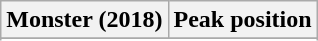<table class="wikitable sortable plainrowheaders" style="text-align:center;">
<tr>
<th scope="col">Monster (2018)</th>
<th scope="col">Peak position</th>
</tr>
<tr>
</tr>
<tr>
</tr>
<tr>
</tr>
</table>
